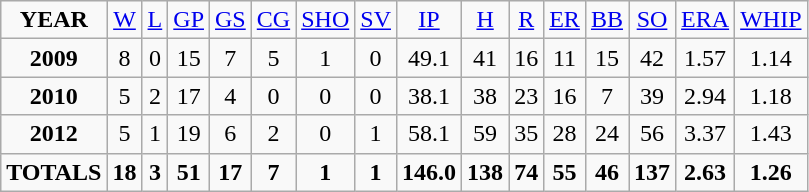<table class="wikitable">
<tr align=center>
<td><strong>YEAR</strong></td>
<td><a href='#'>W</a></td>
<td><a href='#'>L</a></td>
<td><a href='#'>GP</a></td>
<td><a href='#'>GS</a></td>
<td><a href='#'>CG</a></td>
<td><a href='#'>SHO</a></td>
<td><a href='#'>SV</a></td>
<td><a href='#'>IP</a></td>
<td><a href='#'>H</a></td>
<td><a href='#'>R</a></td>
<td><a href='#'>ER</a></td>
<td><a href='#'>BB</a></td>
<td><a href='#'>SO</a></td>
<td><a href='#'>ERA</a></td>
<td><a href='#'>WHIP</a></td>
</tr>
<tr align=center>
<td><strong>2009</strong></td>
<td>8</td>
<td>0</td>
<td>15</td>
<td>7</td>
<td>5</td>
<td>1</td>
<td>0</td>
<td>49.1</td>
<td>41</td>
<td>16</td>
<td>11</td>
<td>15</td>
<td>42</td>
<td>1.57</td>
<td>1.14</td>
</tr>
<tr align=center>
<td><strong>2010</strong></td>
<td>5</td>
<td>2</td>
<td>17</td>
<td>4</td>
<td>0</td>
<td>0</td>
<td>0</td>
<td>38.1</td>
<td>38</td>
<td>23</td>
<td>16</td>
<td>7</td>
<td>39</td>
<td>2.94</td>
<td>1.18</td>
</tr>
<tr align=center>
<td><strong>2012</strong></td>
<td>5</td>
<td>1</td>
<td>19</td>
<td>6</td>
<td>2</td>
<td>0</td>
<td>1</td>
<td>58.1</td>
<td>59</td>
<td>35</td>
<td>28</td>
<td>24</td>
<td>56</td>
<td>3.37</td>
<td>1.43</td>
</tr>
<tr align=center>
<td><strong>TOTALS</strong></td>
<td><strong>18</strong></td>
<td><strong>3</strong></td>
<td><strong>51</strong></td>
<td><strong>17</strong></td>
<td><strong>7</strong></td>
<td><strong>1</strong></td>
<td><strong>1</strong></td>
<td><strong>146.0</strong></td>
<td><strong>138</strong></td>
<td><strong>74</strong></td>
<td><strong>55</strong></td>
<td><strong>46</strong></td>
<td><strong>137</strong></td>
<td><strong>2.63</strong></td>
<td><strong>1.26</strong></td>
</tr>
</table>
